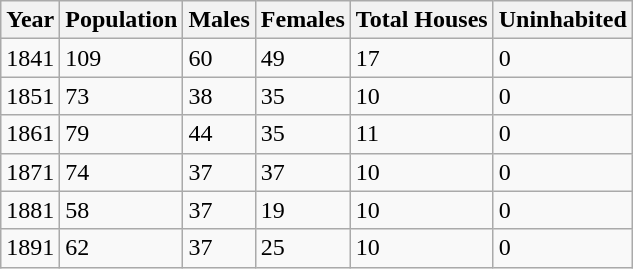<table class="wikitable">
<tr>
<th>Year</th>
<th>Population</th>
<th>Males</th>
<th>Females</th>
<th>Total Houses</th>
<th>Uninhabited</th>
</tr>
<tr>
<td>1841</td>
<td>109</td>
<td>60</td>
<td>49</td>
<td>17</td>
<td>0</td>
</tr>
<tr>
<td>1851</td>
<td>73</td>
<td>38</td>
<td>35</td>
<td>10</td>
<td>0</td>
</tr>
<tr>
<td>1861</td>
<td>79</td>
<td>44</td>
<td>35</td>
<td>11</td>
<td>0</td>
</tr>
<tr>
<td>1871</td>
<td>74</td>
<td>37</td>
<td>37</td>
<td>10</td>
<td>0</td>
</tr>
<tr>
<td>1881</td>
<td>58</td>
<td>37</td>
<td>19</td>
<td>10</td>
<td>0</td>
</tr>
<tr>
<td>1891</td>
<td>62</td>
<td>37</td>
<td>25</td>
<td>10</td>
<td>0</td>
</tr>
</table>
